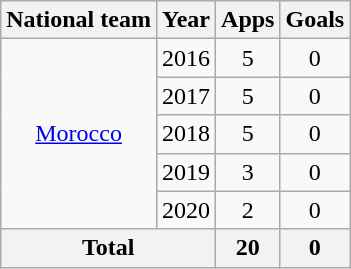<table class="wikitable" style="text-align:center">
<tr>
<th>National team</th>
<th>Year</th>
<th>Apps</th>
<th>Goals</th>
</tr>
<tr>
<td rowspan="5"><a href='#'>Morocco</a></td>
<td>2016</td>
<td>5</td>
<td>0</td>
</tr>
<tr>
<td>2017</td>
<td>5</td>
<td>0</td>
</tr>
<tr>
<td>2018</td>
<td>5</td>
<td>0</td>
</tr>
<tr>
<td>2019</td>
<td>3</td>
<td>0</td>
</tr>
<tr>
<td>2020</td>
<td>2</td>
<td>0</td>
</tr>
<tr>
<th colspan="2">Total</th>
<th>20</th>
<th>0</th>
</tr>
</table>
